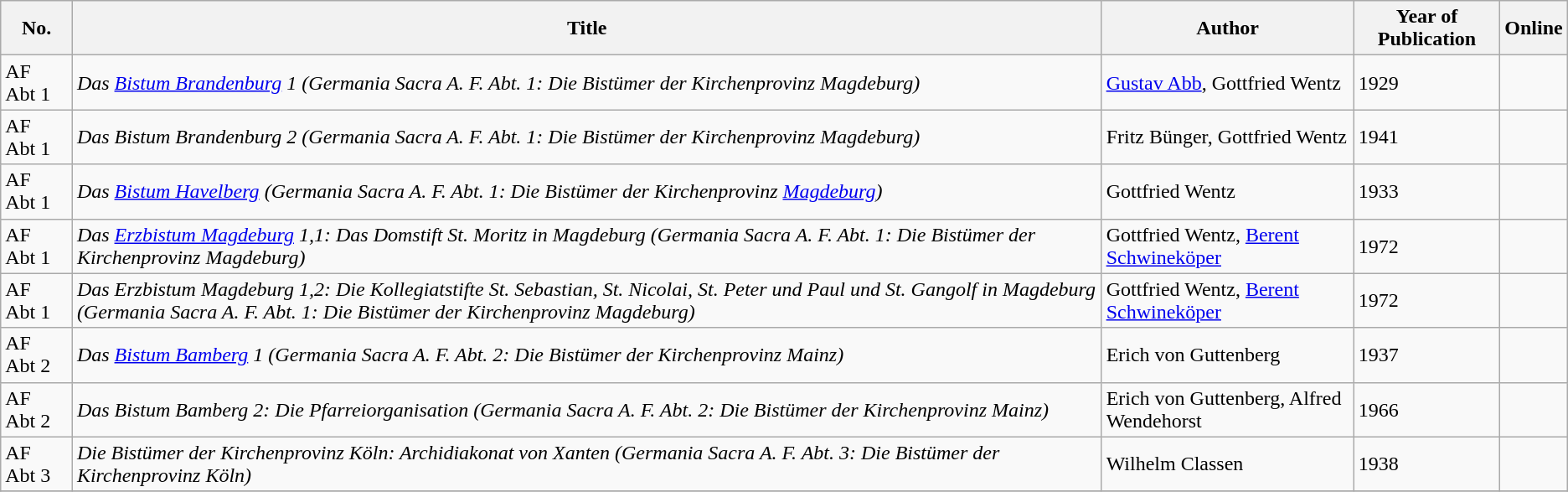<table class="wikitable">
<tr>
<th>No.</th>
<th>Title</th>
<th>Author</th>
<th>Year of Publication</th>
<th>Online</th>
</tr>
<tr>
<td data-sort-value="AF 1">AF Abt 1</td>
<td><em>Das <a href='#'>Bistum Brandenburg</a> 1 (Germania Sacra A. F. Abt. 1: Die Bistümer der Kirchenprovinz Magdeburg)</em></td>
<td><a href='#'>Gustav Abb</a>, Gottfried Wentz</td>
<td>1929</td>
<td></td>
</tr>
<tr>
<td data-sort-value="AF 1">AF Abt 1</td>
<td><em>Das Bistum Brandenburg 2 (Germania Sacra A. F. Abt. 1: Die Bistümer der Kirchenprovinz Magdeburg)</em></td>
<td>Fritz Bünger, Gottfried Wentz</td>
<td>1941</td>
<td></td>
</tr>
<tr>
<td data-sort-value="AF 1">AF Abt 1</td>
<td><em>Das <a href='#'>Bistum Havelberg</a> (Germania Sacra A. F. Abt. 1: Die Bistümer der Kirchenprovinz <a href='#'>Magdeburg</a>)</em></td>
<td>Gottfried Wentz</td>
<td>1933</td>
<td></td>
</tr>
<tr>
<td data-sort-value="AF 1">AF Abt 1</td>
<td><em>Das <a href='#'>Erzbistum Magdeburg</a> 1,1: Das Domstift St. Moritz in Magdeburg (Germania Sacra A. F. Abt. 1: Die Bistümer der Kirchenprovinz Magdeburg)</em></td>
<td>Gottfried Wentz, <a href='#'>Berent Schwineköper</a></td>
<td>1972</td>
<td></td>
</tr>
<tr>
<td data-sort-value="AF 1">AF Abt 1</td>
<td><em>Das Erzbistum Magdeburg 1,2: Die Kollegiatstifte St. Sebastian, St. Nicolai, St. Peter und Paul und St. Gangolf in Magdeburg (Germania Sacra A. F. Abt. 1: Die Bistümer der Kirchenprovinz Magdeburg)</em></td>
<td>Gottfried Wentz, <a href='#'>Berent Schwineköper</a></td>
<td>1972</td>
<td></td>
</tr>
<tr>
<td data-sort-value="AF 2">AF Abt 2</td>
<td><em>Das <a href='#'>Bistum Bamberg</a> 1 (Germania Sacra A. F. Abt. 2: Die Bistümer der Kirchenprovinz Mainz)</em></td>
<td>Erich von Guttenberg</td>
<td>1937</td>
<td></td>
</tr>
<tr>
<td data-sort-value="AF 2">AF Abt 2</td>
<td><em>Das Bistum Bamberg 2: Die Pfarreiorganisation (Germania Sacra A. F. Abt. 2: Die Bistümer der Kirchenprovinz Mainz)</em></td>
<td>Erich von Guttenberg, Alfred Wendehorst</td>
<td>1966</td>
<td></td>
</tr>
<tr>
<td data-sort-value="AF 3">AF Abt 3</td>
<td><em>Die Bistümer der Kirchenprovinz Köln: Archidiakonat von Xanten (Germania Sacra A. F. Abt. 3: Die Bistümer der Kirchenprovinz Köln)</em></td>
<td>Wilhelm Classen</td>
<td>1938</td>
<td></td>
</tr>
<tr>
</tr>
</table>
